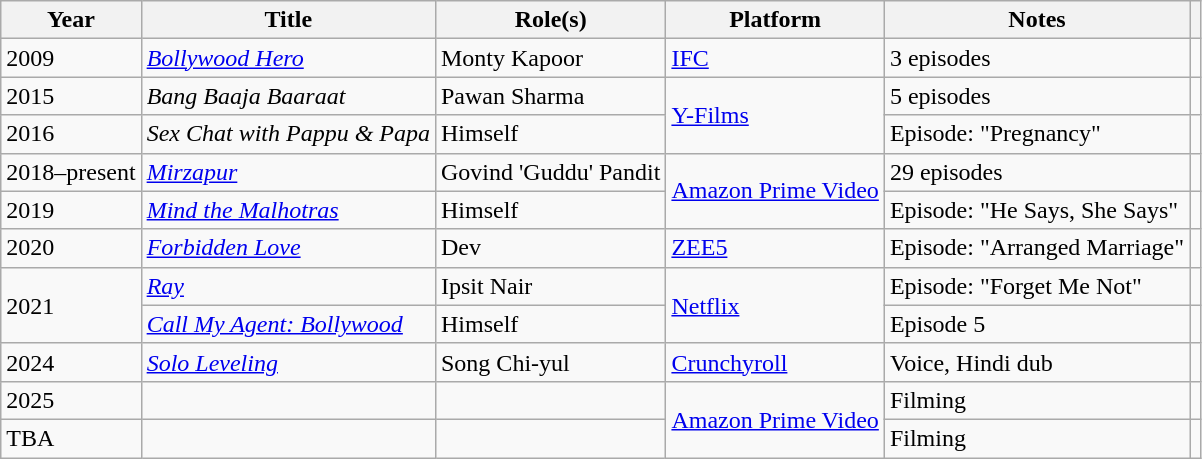<table class="wikitable sortable">
<tr>
<th>Year</th>
<th>Title</th>
<th>Role(s)</th>
<th>Platform</th>
<th>Notes</th>
<th scope="col" class="unsortable"></th>
</tr>
<tr>
<td>2009</td>
<td><em><a href='#'>Bollywood Hero</a></em></td>
<td>Monty Kapoor</td>
<td><a href='#'>IFC</a></td>
<td>3 episodes</td>
<td></td>
</tr>
<tr>
<td>2015</td>
<td><em>Bang Baaja Baaraat</em></td>
<td>Pawan Sharma</td>
<td rowspan="2"><a href='#'>Y-Films</a></td>
<td>5 episodes</td>
<td></td>
</tr>
<tr>
<td>2016</td>
<td><em>Sex Chat with Pappu & Papa</em></td>
<td>Himself</td>
<td>Episode: "Pregnancy"</td>
<td></td>
</tr>
<tr>
<td>2018–present</td>
<td><em><a href='#'>Mirzapur</a></em></td>
<td>Govind 'Guddu' Pandit</td>
<td rowspan="2"><a href='#'>Amazon Prime Video</a></td>
<td>29 episodes</td>
<td></td>
</tr>
<tr>
<td>2019</td>
<td><em><a href='#'>Mind the Malhotras</a></em></td>
<td>Himself</td>
<td>Episode: "He Says, She Says"</td>
<td></td>
</tr>
<tr>
<td>2020</td>
<td><em><a href='#'>Forbidden Love</a></em></td>
<td>Dev</td>
<td><a href='#'>ZEE5</a></td>
<td>Episode: "Arranged Marriage"</td>
<td></td>
</tr>
<tr>
<td rowspan="2">2021</td>
<td><em><a href='#'>Ray</a></em></td>
<td>Ipsit Nair</td>
<td rowspan="2"><a href='#'>Netflix</a></td>
<td>Episode: "Forget Me Not"</td>
<td></td>
</tr>
<tr>
<td><em><a href='#'>Call My Agent: Bollywood</a></em></td>
<td>Himself</td>
<td>Episode 5</td>
<td></td>
</tr>
<tr>
<td>2024</td>
<td><em><a href='#'>Solo Leveling</a></em></td>
<td>Song Chi-yul</td>
<td><a href='#'>Crunchyroll</a></td>
<td>Voice, Hindi dub</td>
<td></td>
</tr>
<tr>
<td>2025</td>
<td></td>
<td></td>
<td rowspan="2"><a href='#'>Amazon Prime Video</a></td>
<td>Filming</td>
<td></td>
</tr>
<tr>
<td>TBA</td>
<td></td>
<td></td>
<td>Filming</td>
<td></td>
</tr>
</table>
